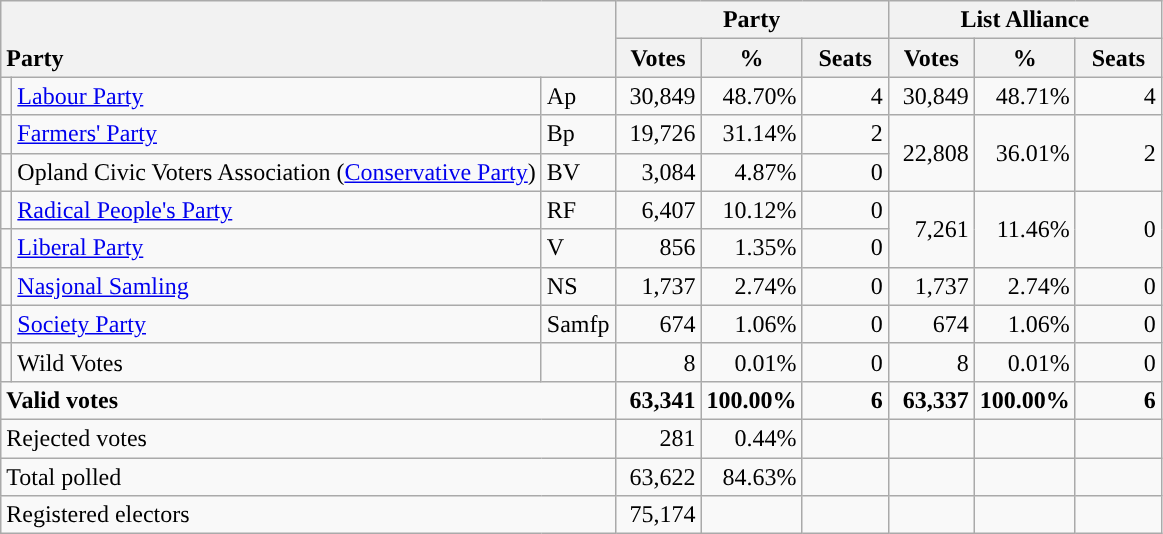<table class="wikitable" border="1" style="text-align:right;">
<tr>
<th style="text-align:left;" valign=bottom rowspan=2 colspan=3>Party</th>
<th colspan=3>Party</th>
<th colspan=3>List Alliance</th>
</tr>
<tr>
<th align=center valign=bottom width="50">Votes</th>
<th align=center valign=bottom width="50">%</th>
<th align=center valign=bottom width="50">Seats</th>
<th align=center valign=bottom width="50">Votes</th>
<th align=center valign=bottom width="50">%</th>
<th align=center valign=bottom width="50">Seats</th>
</tr>
<tr>
<td style="color:inherit;background:"></td>
<td align=left><a href='#'>Labour Party</a></td>
<td align=left>Ap</td>
<td>30,849</td>
<td>48.70%</td>
<td>4</td>
<td>30,849</td>
<td>48.71%</td>
<td>4</td>
</tr>
<tr>
<td style="color:inherit;background:"></td>
<td align=left><a href='#'>Farmers' Party</a></td>
<td align=left>Bp</td>
<td>19,726</td>
<td>31.14%</td>
<td>2</td>
<td rowspan=2>22,808</td>
<td rowspan=2>36.01%</td>
<td rowspan=2>2</td>
</tr>
<tr>
<td></td>
<td align=left>Opland Civic Voters Association (<a href='#'>Conservative Party</a>)</td>
<td align=left>BV</td>
<td>3,084</td>
<td>4.87%</td>
<td>0</td>
</tr>
<tr>
<td></td>
<td align=left><a href='#'>Radical People's Party</a></td>
<td align=left>RF</td>
<td>6,407</td>
<td>10.12%</td>
<td>0</td>
<td rowspan=2>7,261</td>
<td rowspan=2>11.46%</td>
<td rowspan=2>0</td>
</tr>
<tr>
<td style="color:inherit;background:"></td>
<td align=left><a href='#'>Liberal Party</a></td>
<td align=left>V</td>
<td>856</td>
<td>1.35%</td>
<td>0</td>
</tr>
<tr>
<td style="color:inherit;background:"></td>
<td align=left><a href='#'>Nasjonal Samling</a></td>
<td align=left>NS</td>
<td>1,737</td>
<td>2.74%</td>
<td>0</td>
<td>1,737</td>
<td>2.74%</td>
<td>0</td>
</tr>
<tr>
<td></td>
<td align=left><a href='#'>Society Party</a></td>
<td align=left>Samfp</td>
<td>674</td>
<td>1.06%</td>
<td>0</td>
<td>674</td>
<td>1.06%</td>
<td>0</td>
</tr>
<tr>
<td></td>
<td align=left>Wild Votes</td>
<td align=left></td>
<td>8</td>
<td>0.01%</td>
<td>0</td>
<td>8</td>
<td>0.01%</td>
<td>0</td>
</tr>
<tr style="font-weight:bold">
<td align=left colspan=3>Valid votes</td>
<td>63,341</td>
<td>100.00%</td>
<td>6</td>
<td>63,337</td>
<td>100.00%</td>
<td>6</td>
</tr>
<tr>
<td align=left colspan=3>Rejected votes</td>
<td>281</td>
<td>0.44%</td>
<td></td>
<td></td>
<td></td>
<td></td>
</tr>
<tr>
<td align=left colspan=3>Total polled</td>
<td>63,622</td>
<td>84.63%</td>
<td></td>
<td></td>
<td></td>
<td></td>
</tr>
<tr>
<td align=left colspan=3>Registered electors</td>
<td>75,174</td>
<td></td>
<td></td>
<td></td>
<td></td>
<td></td>
</tr>
</table>
